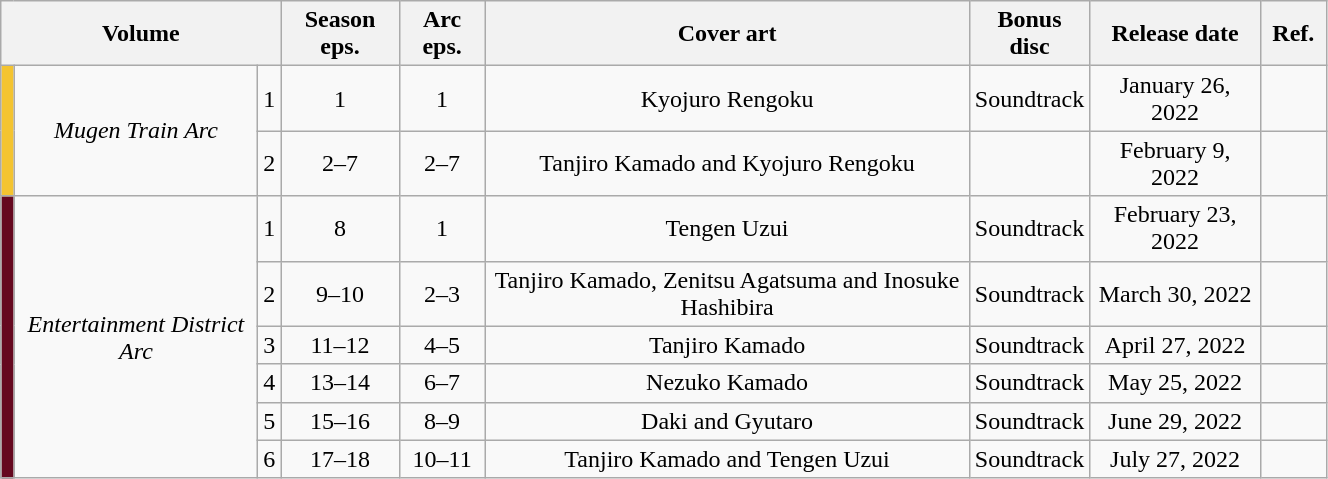<table class="wikitable" style="text-align: center; width: 70%;">
<tr>
<th colspan="3">Volume</th>
<th>Season eps.</th>
<th>Arc eps.</th>
<th>Cover art</th>
<th>Bonus disc</th>
<th>Release date</th>
<th width="5%">Ref.</th>
</tr>
<tr>
<td rowspan="2" width="1%" style="background: #F4C430;"></td>
<td rowspan="2"><em>Mugen Train Arc</em></td>
<td>1</td>
<td>1</td>
<td>1</td>
<td>Kyojuro Rengoku</td>
<td>Soundtrack</td>
<td>January 26, 2022</td>
<td></td>
</tr>
<tr>
<td>2</td>
<td>2–7</td>
<td>2–7</td>
<td>Tanjiro Kamado and Kyojuro Rengoku</td>
<td></td>
<td>February 9, 2022</td>
<td></td>
</tr>
<tr>
<td rowspan="6" width="1%" style="background: #65081F;"></td>
<td rowspan="6"><em>Entertainment District Arc</em></td>
<td>1</td>
<td>8</td>
<td>1</td>
<td>Tengen Uzui</td>
<td>Soundtrack</td>
<td>February 23, 2022</td>
<td></td>
</tr>
<tr>
<td>2</td>
<td>9–10</td>
<td>2–3</td>
<td>Tanjiro Kamado, Zenitsu Agatsuma and Inosuke Hashibira</td>
<td>Soundtrack</td>
<td>March 30, 2022</td>
<td></td>
</tr>
<tr>
<td>3</td>
<td>11–12</td>
<td>4–5</td>
<td>Tanjiro Kamado</td>
<td>Soundtrack</td>
<td>April 27, 2022</td>
<td></td>
</tr>
<tr>
<td>4</td>
<td>13–14</td>
<td>6–7</td>
<td>Nezuko Kamado</td>
<td>Soundtrack</td>
<td>May 25, 2022</td>
<td></td>
</tr>
<tr>
<td>5</td>
<td>15–16</td>
<td>8–9</td>
<td>Daki and Gyutaro</td>
<td>Soundtrack</td>
<td>June 29, 2022</td>
<td></td>
</tr>
<tr>
<td>6</td>
<td>17–18</td>
<td>10–11</td>
<td>Tanjiro Kamado and Tengen Uzui</td>
<td>Soundtrack</td>
<td>July 27, 2022</td>
<td></td>
</tr>
</table>
